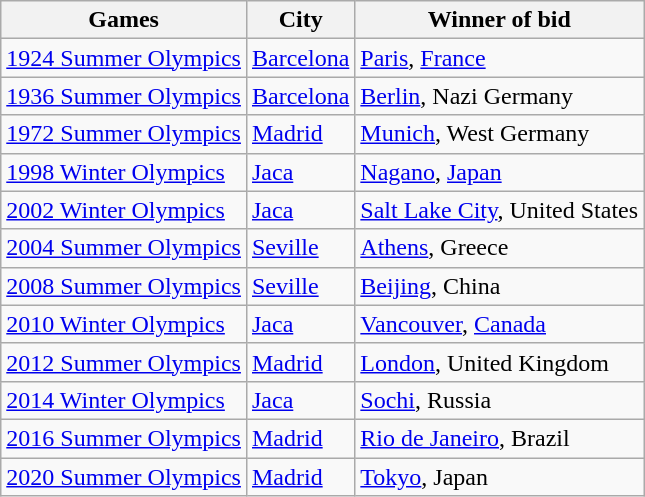<table class="wikitable">
<tr>
<th>Games</th>
<th>City</th>
<th>Winner of bid</th>
</tr>
<tr>
<td><a href='#'>1924 Summer Olympics</a></td>
<td><a href='#'>Barcelona</a></td>
<td><a href='#'>Paris</a>, <a href='#'>France</a></td>
</tr>
<tr>
<td><a href='#'>1936 Summer Olympics</a></td>
<td><a href='#'>Barcelona</a></td>
<td><a href='#'>Berlin</a>, Nazi Germany</td>
</tr>
<tr>
<td><a href='#'>1972 Summer Olympics</a></td>
<td><a href='#'>Madrid</a></td>
<td><a href='#'>Munich</a>, West Germany</td>
</tr>
<tr>
<td><a href='#'>1998 Winter Olympics</a></td>
<td><a href='#'>Jaca</a></td>
<td><a href='#'>Nagano</a>, <a href='#'>Japan</a></td>
</tr>
<tr>
<td><a href='#'>2002 Winter Olympics</a></td>
<td><a href='#'>Jaca</a></td>
<td><a href='#'>Salt Lake City</a>, United States</td>
</tr>
<tr>
<td><a href='#'>2004 Summer Olympics</a></td>
<td><a href='#'>Seville</a></td>
<td><a href='#'>Athens</a>, Greece</td>
</tr>
<tr>
<td><a href='#'>2008 Summer Olympics</a></td>
<td><a href='#'>Seville</a></td>
<td><a href='#'>Beijing</a>, China</td>
</tr>
<tr>
<td><a href='#'>2010 Winter Olympics</a></td>
<td><a href='#'>Jaca</a></td>
<td><a href='#'>Vancouver</a>, <a href='#'>Canada</a></td>
</tr>
<tr>
<td><a href='#'>2012 Summer Olympics</a></td>
<td><a href='#'>Madrid</a></td>
<td><a href='#'>London</a>, United Kingdom</td>
</tr>
<tr>
<td><a href='#'>2014 Winter Olympics</a></td>
<td><a href='#'>Jaca</a></td>
<td><a href='#'>Sochi</a>, Russia</td>
</tr>
<tr>
<td><a href='#'>2016 Summer Olympics</a></td>
<td><a href='#'>Madrid</a></td>
<td><a href='#'>Rio de Janeiro</a>, Brazil</td>
</tr>
<tr>
<td><a href='#'>2020 Summer Olympics</a></td>
<td><a href='#'>Madrid</a></td>
<td><a href='#'>Tokyo</a>, Japan</td>
</tr>
</table>
